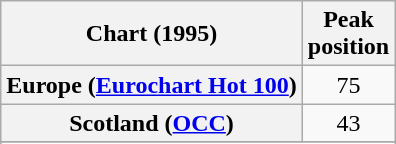<table class="wikitable sortable plainrowheaders">
<tr>
<th>Chart (1995)</th>
<th>Peak<br>position</th>
</tr>
<tr>
<th scope="row">Europe (<a href='#'>Eurochart Hot 100</a>)</th>
<td align="center">75</td>
</tr>
<tr>
<th scope="row">Scotland (<a href='#'>OCC</a>)</th>
<td align="center">43</td>
</tr>
<tr>
</tr>
<tr>
</tr>
<tr>
</tr>
<tr>
</tr>
<tr>
</tr>
<tr>
</tr>
</table>
